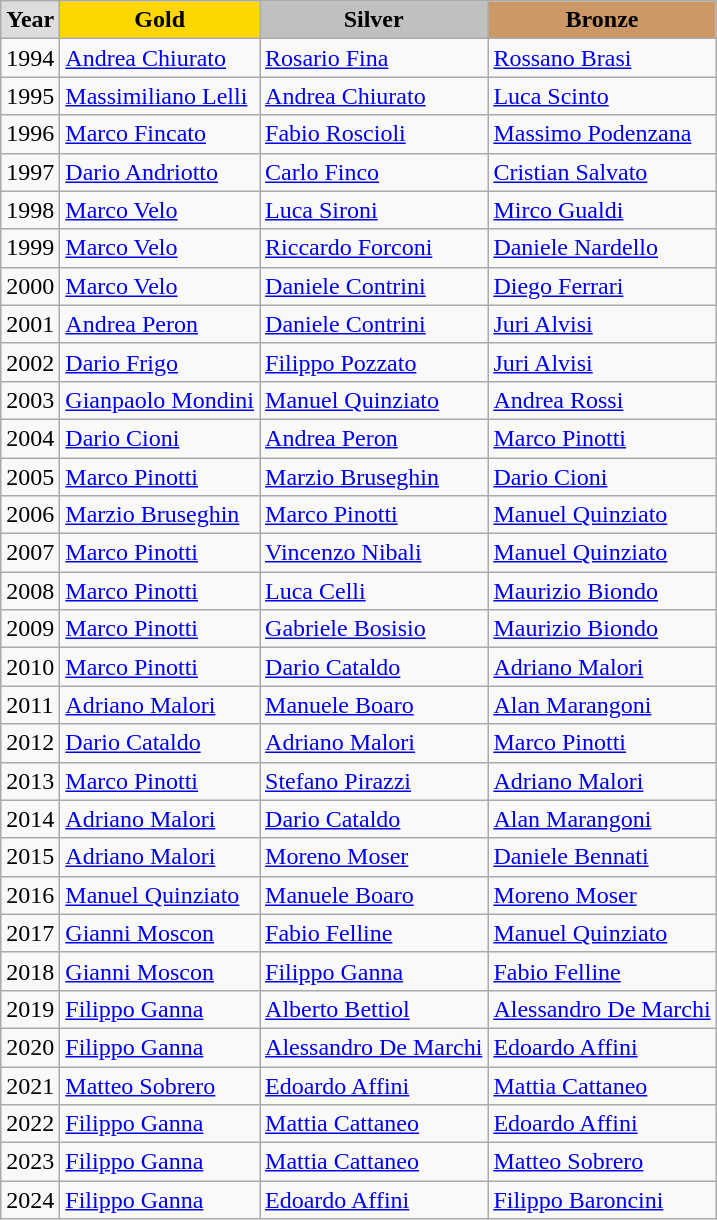<table class="wikitable" style="text-align:left;">
<tr>
<td style="background:#DDDDDD; font-weight:bold; text-align:center;">Year</td>
<td style="background:gold; font-weight:bold; text-align:center;">Gold</td>
<td style="background:silver; font-weight:bold; text-align:center;">Silver</td>
<td style="background:#cc9966; font-weight:bold; text-align:center;">Bronze</td>
</tr>
<tr>
<td>1994</td>
<td><a href='#'>Andrea Chiurato</a></td>
<td><a href='#'>Rosario Fina</a></td>
<td><a href='#'>Rossano Brasi</a></td>
</tr>
<tr>
<td>1995</td>
<td><a href='#'>Massimiliano Lelli</a></td>
<td><a href='#'>Andrea Chiurato</a></td>
<td><a href='#'>Luca Scinto</a></td>
</tr>
<tr>
<td>1996</td>
<td><a href='#'>Marco Fincato</a></td>
<td><a href='#'>Fabio Roscioli</a></td>
<td><a href='#'>Massimo Podenzana</a></td>
</tr>
<tr>
<td>1997</td>
<td><a href='#'>Dario Andriotto</a></td>
<td><a href='#'>Carlo Finco</a></td>
<td><a href='#'>Cristian Salvato</a></td>
</tr>
<tr>
<td>1998</td>
<td><a href='#'>Marco Velo</a></td>
<td><a href='#'>Luca Sironi</a></td>
<td><a href='#'>Mirco Gualdi</a></td>
</tr>
<tr>
<td>1999</td>
<td><a href='#'>Marco Velo</a></td>
<td><a href='#'>Riccardo Forconi</a></td>
<td><a href='#'>Daniele Nardello</a></td>
</tr>
<tr>
<td>2000</td>
<td><a href='#'>Marco Velo</a></td>
<td><a href='#'>Daniele Contrini</a></td>
<td><a href='#'>Diego Ferrari</a></td>
</tr>
<tr>
<td>2001</td>
<td><a href='#'>Andrea Peron</a></td>
<td><a href='#'>Daniele Contrini</a></td>
<td><a href='#'>Juri Alvisi</a></td>
</tr>
<tr>
<td>2002</td>
<td><a href='#'>Dario Frigo</a></td>
<td><a href='#'>Filippo Pozzato</a></td>
<td><a href='#'>Juri Alvisi</a></td>
</tr>
<tr>
<td>2003</td>
<td><a href='#'>Gianpaolo Mondini</a></td>
<td><a href='#'>Manuel Quinziato</a></td>
<td><a href='#'>Andrea Rossi</a></td>
</tr>
<tr>
<td>2004</td>
<td><a href='#'>Dario Cioni</a></td>
<td><a href='#'>Andrea Peron</a></td>
<td><a href='#'>Marco Pinotti</a></td>
</tr>
<tr>
<td>2005</td>
<td><a href='#'>Marco Pinotti</a></td>
<td><a href='#'>Marzio Bruseghin</a></td>
<td><a href='#'>Dario Cioni</a></td>
</tr>
<tr>
<td>2006</td>
<td><a href='#'>Marzio Bruseghin</a></td>
<td><a href='#'>Marco Pinotti</a></td>
<td><a href='#'>Manuel Quinziato</a></td>
</tr>
<tr>
<td>2007</td>
<td><a href='#'>Marco Pinotti</a></td>
<td><a href='#'>Vincenzo Nibali</a></td>
<td><a href='#'>Manuel Quinziato</a></td>
</tr>
<tr>
<td>2008</td>
<td><a href='#'>Marco Pinotti</a></td>
<td><a href='#'>Luca Celli</a></td>
<td><a href='#'>Maurizio Biondo</a></td>
</tr>
<tr>
<td>2009</td>
<td><a href='#'>Marco Pinotti</a></td>
<td><a href='#'>Gabriele Bosisio</a></td>
<td><a href='#'>Maurizio Biondo</a></td>
</tr>
<tr>
<td>2010</td>
<td><a href='#'>Marco Pinotti</a></td>
<td><a href='#'>Dario Cataldo</a></td>
<td><a href='#'>Adriano Malori</a></td>
</tr>
<tr>
<td>2011</td>
<td><a href='#'>Adriano Malori</a></td>
<td><a href='#'>Manuele Boaro</a></td>
<td><a href='#'>Alan Marangoni</a></td>
</tr>
<tr>
<td>2012</td>
<td><a href='#'>Dario Cataldo</a></td>
<td><a href='#'>Adriano Malori</a></td>
<td><a href='#'>Marco Pinotti</a></td>
</tr>
<tr>
<td>2013</td>
<td><a href='#'>Marco Pinotti</a></td>
<td><a href='#'>Stefano Pirazzi</a></td>
<td><a href='#'>Adriano Malori</a></td>
</tr>
<tr>
<td>2014</td>
<td><a href='#'>Adriano Malori</a></td>
<td><a href='#'>Dario Cataldo</a></td>
<td><a href='#'>Alan Marangoni</a></td>
</tr>
<tr>
<td>2015</td>
<td><a href='#'>Adriano Malori</a></td>
<td><a href='#'>Moreno Moser</a></td>
<td><a href='#'>Daniele Bennati</a></td>
</tr>
<tr>
<td>2016</td>
<td><a href='#'>Manuel Quinziato</a></td>
<td><a href='#'>Manuele Boaro</a></td>
<td><a href='#'>Moreno Moser</a></td>
</tr>
<tr>
<td>2017</td>
<td><a href='#'>Gianni Moscon</a></td>
<td><a href='#'>Fabio Felline</a></td>
<td><a href='#'>Manuel Quinziato</a></td>
</tr>
<tr>
<td>2018</td>
<td><a href='#'>Gianni Moscon</a></td>
<td><a href='#'>Filippo Ganna</a></td>
<td><a href='#'>Fabio Felline</a></td>
</tr>
<tr>
<td>2019</td>
<td><a href='#'>Filippo Ganna</a></td>
<td><a href='#'>Alberto Bettiol</a></td>
<td><a href='#'>Alessandro De Marchi</a></td>
</tr>
<tr>
<td>2020</td>
<td><a href='#'>Filippo Ganna</a></td>
<td><a href='#'>Alessandro De Marchi</a></td>
<td><a href='#'>Edoardo Affini</a></td>
</tr>
<tr>
<td>2021</td>
<td><a href='#'>Matteo Sobrero</a></td>
<td><a href='#'>Edoardo Affini</a></td>
<td><a href='#'>Mattia Cattaneo</a></td>
</tr>
<tr>
<td>2022</td>
<td><a href='#'>Filippo Ganna</a></td>
<td><a href='#'>Mattia Cattaneo</a></td>
<td><a href='#'>Edoardo Affini</a></td>
</tr>
<tr>
<td>2023</td>
<td><a href='#'>Filippo Ganna</a></td>
<td><a href='#'>Mattia Cattaneo</a></td>
<td><a href='#'>Matteo Sobrero</a></td>
</tr>
<tr>
<td>2024</td>
<td><a href='#'>Filippo Ganna</a></td>
<td><a href='#'>Edoardo Affini</a></td>
<td><a href='#'>Filippo Baroncini</a></td>
</tr>
</table>
